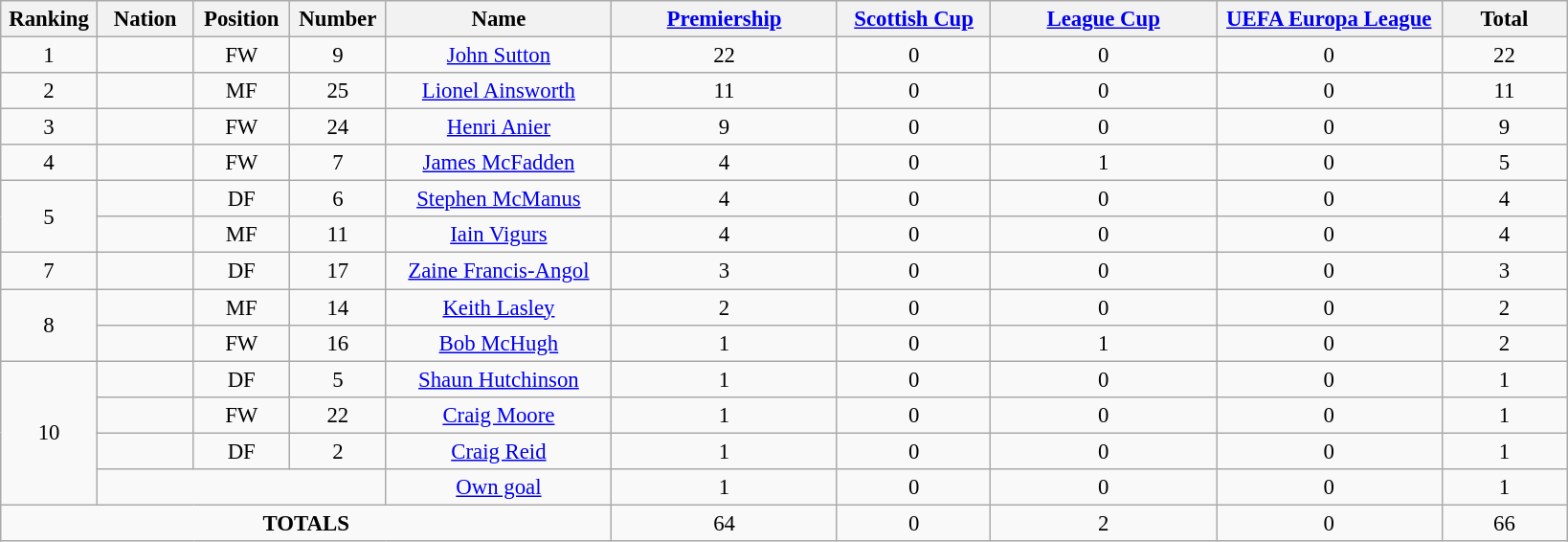<table class="wikitable" style="font-size: 95%; text-align: center;">
<tr>
<th width=60>Ranking</th>
<th width=60>Nation</th>
<th width=60>Position</th>
<th width=60>Number</th>
<th width=150>Name</th>
<th width=150><a href='#'>Premiership</a></th>
<th width=100><a href='#'>Scottish Cup</a></th>
<th width=150><a href='#'>League Cup</a></th>
<th width=150><a href='#'>UEFA Europa League</a></th>
<th width=80>Total</th>
</tr>
<tr>
<td>1</td>
<td></td>
<td>FW</td>
<td>9</td>
<td><a href='#'>John Sutton</a></td>
<td>22</td>
<td>0</td>
<td>0</td>
<td>0</td>
<td>22</td>
</tr>
<tr>
<td>2</td>
<td></td>
<td>MF</td>
<td>25</td>
<td><a href='#'>Lionel Ainsworth</a></td>
<td>11</td>
<td>0</td>
<td>0</td>
<td>0</td>
<td>11</td>
</tr>
<tr>
<td>3</td>
<td></td>
<td>FW</td>
<td>24</td>
<td><a href='#'>Henri Anier</a></td>
<td>9</td>
<td>0</td>
<td>0</td>
<td>0</td>
<td>9</td>
</tr>
<tr>
<td>4</td>
<td></td>
<td>FW</td>
<td>7</td>
<td><a href='#'>James McFadden</a></td>
<td>4</td>
<td>0</td>
<td>1</td>
<td>0</td>
<td>5</td>
</tr>
<tr>
<td rowspan=2>5</td>
<td></td>
<td>DF</td>
<td>6</td>
<td><a href='#'>Stephen McManus</a></td>
<td>4</td>
<td>0</td>
<td>0</td>
<td>0</td>
<td>4</td>
</tr>
<tr>
<td></td>
<td>MF</td>
<td>11</td>
<td><a href='#'>Iain Vigurs</a></td>
<td>4</td>
<td>0</td>
<td>0</td>
<td>0</td>
<td>4</td>
</tr>
<tr>
<td>7</td>
<td></td>
<td>DF</td>
<td>17</td>
<td><a href='#'>Zaine Francis-Angol</a></td>
<td>3</td>
<td>0</td>
<td>0</td>
<td>0</td>
<td>3</td>
</tr>
<tr>
<td rowspan=2>8</td>
<td></td>
<td>MF</td>
<td>14</td>
<td><a href='#'>Keith Lasley</a></td>
<td>2</td>
<td>0</td>
<td>0</td>
<td>0</td>
<td>2</td>
</tr>
<tr>
<td></td>
<td>FW</td>
<td>16</td>
<td><a href='#'>Bob McHugh</a></td>
<td>1</td>
<td>0</td>
<td>1</td>
<td>0</td>
<td>2</td>
</tr>
<tr>
<td rowspan=4>10</td>
<td></td>
<td>DF</td>
<td>5</td>
<td><a href='#'>Shaun Hutchinson</a></td>
<td>1</td>
<td>0</td>
<td>0</td>
<td>0</td>
<td>1</td>
</tr>
<tr>
<td></td>
<td>FW</td>
<td>22</td>
<td><a href='#'>Craig Moore</a></td>
<td>1</td>
<td>0</td>
<td>0</td>
<td>0</td>
<td>1</td>
</tr>
<tr>
<td></td>
<td>DF</td>
<td>2</td>
<td><a href='#'>Craig Reid</a></td>
<td>1</td>
<td>0</td>
<td>0</td>
<td>0</td>
<td>1</td>
</tr>
<tr>
<td colspan=3></td>
<td><a href='#'>Own goal</a></td>
<td>1</td>
<td>0</td>
<td>0</td>
<td>0</td>
<td>1</td>
</tr>
<tr>
<td colspan=5><strong>TOTALS</strong></td>
<td>64</td>
<td>0</td>
<td>2</td>
<td>0</td>
<td>66</td>
</tr>
</table>
